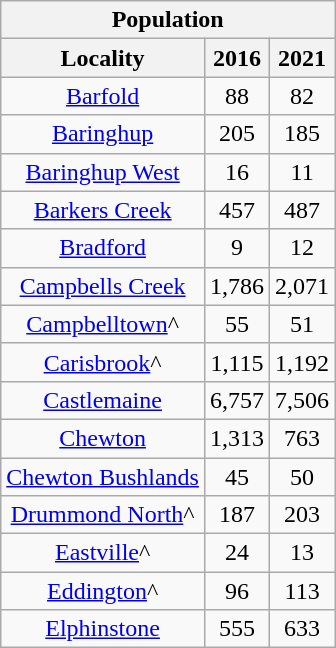<table class="wikitable" style="text-align:center;">
<tr>
<th colspan="3" style="text-align:center;  font-weight:bold">Population</th>
</tr>
<tr>
<th style="text-align:center; background:  font-weight:bold">Locality</th>
<th style="text-align:center; background:  font-weight:bold"><strong>2016</strong></th>
<th style="text-align:center; background:  font-weight:bold"><strong>2021</strong></th>
</tr>
<tr>
<td><a href='#'>Barfold</a></td>
<td>88</td>
<td>82</td>
</tr>
<tr>
<td><a href='#'>Baringhup</a></td>
<td>205</td>
<td>185</td>
</tr>
<tr>
<td><a href='#'>Baringhup West</a></td>
<td>16</td>
<td>11</td>
</tr>
<tr>
<td><a href='#'>Barkers Creek</a></td>
<td>457</td>
<td>487</td>
</tr>
<tr>
<td><a href='#'>Bradford</a></td>
<td>9</td>
<td>12</td>
</tr>
<tr>
<td><a href='#'>Campbells Creek</a></td>
<td>1,786</td>
<td>2,071</td>
</tr>
<tr>
<td><a href='#'>Campbelltown</a>^</td>
<td>55</td>
<td>51</td>
</tr>
<tr>
<td><a href='#'>Carisbrook</a>^</td>
<td>1,115</td>
<td>1,192</td>
</tr>
<tr>
<td><a href='#'>Castlemaine</a></td>
<td>6,757</td>
<td>7,506</td>
</tr>
<tr>
<td><a href='#'>Chewton</a></td>
<td>1,313</td>
<td>763</td>
</tr>
<tr>
<td><a href='#'>Chewton Bushlands</a></td>
<td>45</td>
<td>50</td>
</tr>
<tr>
<td><a href='#'>Drummond North</a>^</td>
<td>187</td>
<td>203</td>
</tr>
<tr>
<td><a href='#'>Eastville</a>^</td>
<td>24</td>
<td>13</td>
</tr>
<tr>
<td><a href='#'>Eddington</a>^</td>
<td>96</td>
<td>113</td>
</tr>
<tr>
<td><a href='#'>Elphinstone</a></td>
<td>555</td>
<td>633</td>
</tr>
</table>
